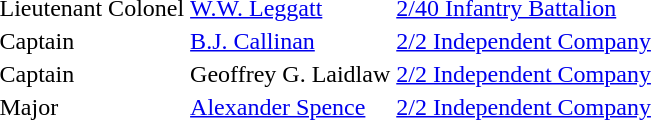<table>
<tr>
<td>Lieutenant Colonel</td>
<td><a href='#'>W.W. Leggatt</a></td>
<td> <a href='#'>2/40 Infantry Battalion</a></td>
</tr>
<tr>
<td>Captain</td>
<td><a href='#'>B.J. Callinan</a></td>
<td> <a href='#'>2/2 Independent Company</a></td>
</tr>
<tr>
<td>Captain</td>
<td>Geoffrey G. Laidlaw</td>
<td> <a href='#'>2/2 Independent Company</a></td>
</tr>
<tr>
<td>Major</td>
<td><a href='#'>Alexander Spence</a></td>
<td> <a href='#'>2/2 Independent Company</a></td>
</tr>
</table>
